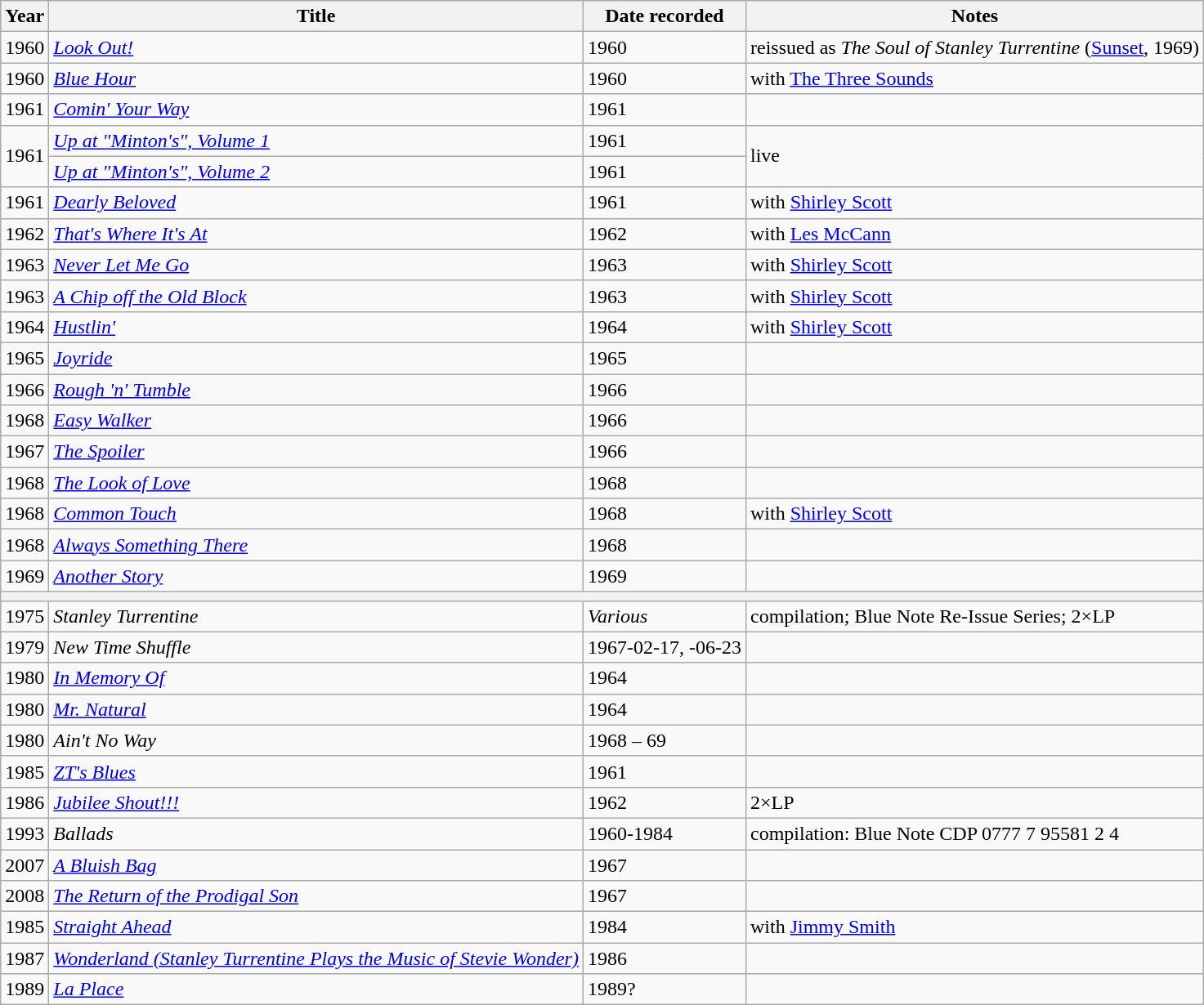<table class="wikitable">
<tr>
<th>Year</th>
<th>Title</th>
<th>Date recorded</th>
<th>Notes</th>
</tr>
<tr>
<td>1960</td>
<td><em><a href='#'>Look Out!</a></em></td>
<td>1960</td>
<td>reissued as <em>The Soul of Stanley Turrentine</em> (<a href='#'>Sunset</a>, 1969)</td>
</tr>
<tr>
<td>1960</td>
<td><em><a href='#'>Blue Hour</a></em></td>
<td>1960</td>
<td>with <a href='#'>The Three Sounds</a></td>
</tr>
<tr>
<td>1961</td>
<td><em><a href='#'>Comin' Your Way</a></em></td>
<td>1961</td>
<td></td>
</tr>
<tr>
<td rowspan="2">1961</td>
<td><em><a href='#'>Up at "Minton's", Volume 1</a></em></td>
<td>1961</td>
<td rowspan="2">live</td>
</tr>
<tr>
<td><em><a href='#'>Up at "Minton's", Volume 2</a></em></td>
<td>1961</td>
</tr>
<tr>
<td>1961</td>
<td><em><a href='#'>Dearly Beloved</a></em></td>
<td>1961</td>
<td>with <a href='#'>Shirley Scott</a></td>
</tr>
<tr>
<td>1962</td>
<td><em><a href='#'>That's Where It's At</a></em></td>
<td>1962</td>
<td>with <a href='#'>Les McCann</a></td>
</tr>
<tr>
<td>1963</td>
<td><em><a href='#'>Never Let Me Go</a></em></td>
<td>1963</td>
<td>with <a href='#'>Shirley Scott</a></td>
</tr>
<tr>
<td>1963</td>
<td><em><a href='#'>A Chip off the Old Block</a></em></td>
<td>1963</td>
<td>with <a href='#'>Shirley Scott</a></td>
</tr>
<tr>
<td>1964</td>
<td><em><a href='#'>Hustlin'</a></em></td>
<td>1964</td>
<td>with <a href='#'>Shirley Scott</a></td>
</tr>
<tr>
<td>1965</td>
<td><em><a href='#'>Joyride</a></em></td>
<td>1965</td>
<td></td>
</tr>
<tr>
<td>1966</td>
<td><em><a href='#'>Rough 'n' Tumble</a></em></td>
<td>1966</td>
<td></td>
</tr>
<tr>
<td>1968</td>
<td><em><a href='#'>Easy Walker</a></em></td>
<td>1966</td>
<td></td>
</tr>
<tr>
<td>1967</td>
<td><em><a href='#'>The Spoiler</a></em></td>
<td>1966</td>
<td></td>
</tr>
<tr>
<td>1968</td>
<td><em><a href='#'>The Look of Love</a></em></td>
<td>1968</td>
<td></td>
</tr>
<tr>
<td>1968</td>
<td><em><a href='#'>Common Touch</a></em></td>
<td>1968</td>
<td>with <a href='#'>Shirley Scott</a></td>
</tr>
<tr>
<td>1968</td>
<td><em><a href='#'>Always Something There</a></em></td>
<td>1968</td>
<td></td>
</tr>
<tr>
<td>1969</td>
<td><em><a href='#'>Another Story</a></em></td>
<td>1969</td>
<td></td>
</tr>
<tr>
<th colspan="4"></th>
</tr>
<tr>
<td>1975</td>
<td><em>Stanley Turrentine</em></td>
<td><em>Various</em></td>
<td>compilation; Blue Note Re-Issue Series; 2×LP</td>
</tr>
<tr>
<td>1979</td>
<td><em>New Time Shuffle</em></td>
<td>1967-02-17, -06-23</td>
<td></td>
</tr>
<tr>
<td>1980</td>
<td><em><a href='#'>In Memory Of</a></em></td>
<td>1964</td>
<td></td>
</tr>
<tr>
<td>1980</td>
<td><em><a href='#'>Mr. Natural</a></em></td>
<td>1964</td>
<td></td>
</tr>
<tr>
<td>1980</td>
<td><em>Ain't No Way</em></td>
<td>1968 – 69</td>
<td></td>
</tr>
<tr>
<td>1985</td>
<td><em><a href='#'>ZT's Blues</a></em></td>
<td>1961</td>
<td></td>
</tr>
<tr>
<td>1986</td>
<td><em><a href='#'>Jubilee Shout!!!</a></em></td>
<td>1962</td>
<td>2×LP</td>
</tr>
<tr>
<td>1993</td>
<td><em>Ballads</em></td>
<td>1960-1984</td>
<td>compilation: Blue Note CDP 0777 7 95581 2 4</td>
</tr>
<tr>
<td>2007</td>
<td><em><a href='#'>A Bluish Bag</a></em></td>
<td>1967</td>
<td></td>
</tr>
<tr>
<td>2008</td>
<td><em><a href='#'>The Return of the Prodigal Son</a></em></td>
<td>1967</td>
<td></td>
</tr>
<tr>
<td>1985</td>
<td><em><a href='#'>Straight Ahead</a></em></td>
<td>1984</td>
<td>with <a href='#'>Jimmy Smith</a></td>
</tr>
<tr>
<td>1987</td>
<td><em><a href='#'>Wonderland (Stanley Turrentine Plays the Music of Stevie Wonder)</a></em></td>
<td>1986</td>
<td></td>
</tr>
<tr>
<td>1989</td>
<td><em><a href='#'>La Place</a></em></td>
<td>1989?</td>
<td></td>
</tr>
</table>
